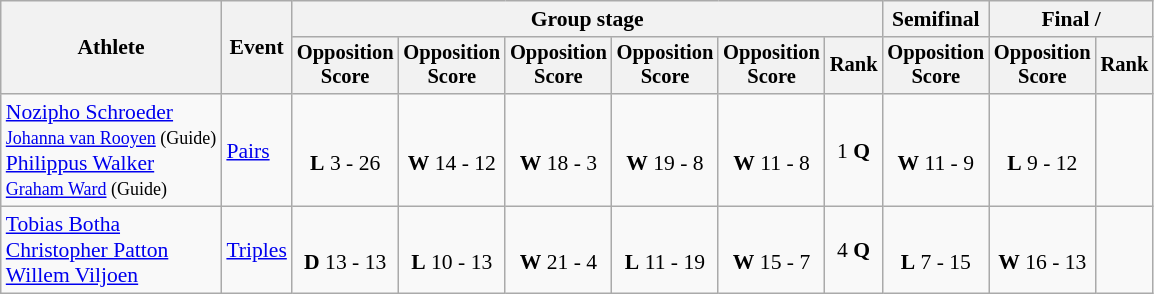<table class="wikitable" style="font-size:90%">
<tr>
<th rowspan=2>Athlete</th>
<th rowspan=2>Event</th>
<th colspan=6>Group stage</th>
<th>Semifinal</th>
<th colspan=2>Final / </th>
</tr>
<tr style="font-size:95%">
<th>Opposition<br>Score</th>
<th>Opposition<br>Score</th>
<th>Opposition<br>Score</th>
<th>Opposition<br>Score</th>
<th>Opposition<br>Score</th>
<th>Rank</th>
<th>Opposition<br>Score</th>
<th>Opposition<br>Score</th>
<th>Rank</th>
</tr>
<tr align=center>
<td align=left><a href='#'>Nozipho Schroeder</a><br><small><a href='#'>Johanna van Rooyen</a> (Guide)</small><br><a href='#'>Philippus Walker</a><br><small><a href='#'>Graham Ward</a> (Guide)</small></td>
<td align=left><a href='#'>Pairs</a></td>
<td><br><strong>L</strong> 3 - 26</td>
<td><br><strong>W</strong> 14 - 12</td>
<td><br><strong>W</strong> 18 - 3</td>
<td><br><strong>W</strong> 19 - 8</td>
<td><br><strong>W</strong> 11 - 8</td>
<td>1 <strong>Q</strong></td>
<td><br><strong>W</strong> 11 - 9</td>
<td><br><strong>L</strong> 9 - 12</td>
<td></td>
</tr>
<tr align=center>
<td align=left><a href='#'>Tobias Botha</a><br><a href='#'>Christopher Patton</a><br><a href='#'>Willem Viljoen</a></td>
<td align=left><a href='#'>Triples</a></td>
<td><br><strong>D</strong> 13 - 13</td>
<td><br><strong>L</strong> 10 - 13</td>
<td><br><strong>W</strong> 21 - 4</td>
<td><br><strong>L</strong> 11 - 19</td>
<td><br><strong>W</strong> 15 - 7</td>
<td>4 <strong>Q</strong></td>
<td><br><strong>L</strong> 7 - 15</td>
<td><br><strong>W</strong> 16 - 13</td>
<td></td>
</tr>
</table>
